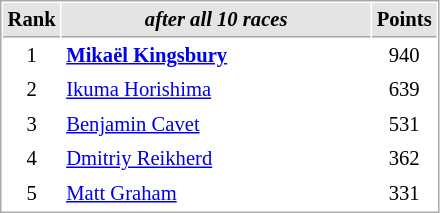<table cellspacing="1" cellpadding="3" style="border:1px solid #aaa; font-size:86%;">
<tr style="background:#e4e4e4;">
<th style="border-bottom:1px solid #aaa; width:10px;">Rank</th>
<th style="border-bottom:1px solid #aaa; width:200px;"><em>after all 10 races</em></th>
<th style="border-bottom:1px solid #aaa; width:20px;">Points</th>
</tr>
<tr>
<td align=center>1</td>
<td><strong> <a href='#'>Mikaël Kingsbury</a></strong></td>
<td align=center>940</td>
</tr>
<tr>
<td align=center>2</td>
<td> <a href='#'>Ikuma Horishima</a></td>
<td align=center>639</td>
</tr>
<tr>
<td align=center>3</td>
<td> <a href='#'>Benjamin Cavet</a></td>
<td align=center>531</td>
</tr>
<tr>
<td align=center>4</td>
<td> <a href='#'>Dmitriy Reikherd</a></td>
<td align=center>362</td>
</tr>
<tr>
<td align=center>5</td>
<td> <a href='#'>Matt Graham</a></td>
<td align=center>331</td>
</tr>
</table>
